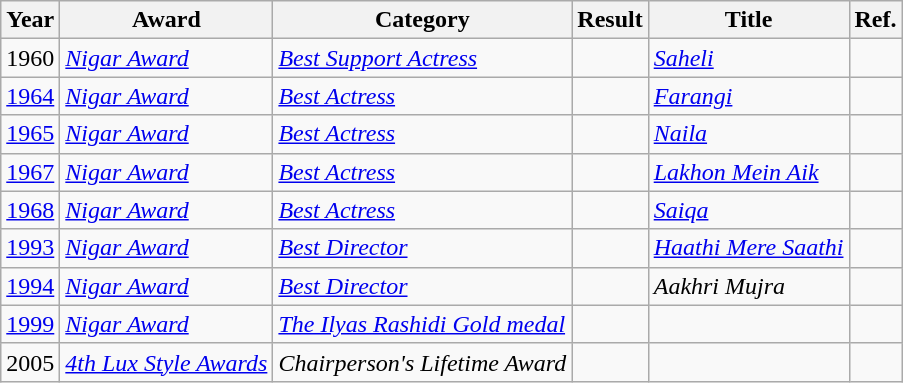<table class="wikitable">
<tr>
<th>Year</th>
<th>Award</th>
<th>Category</th>
<th>Result</th>
<th>Title</th>
<th>Ref.</th>
</tr>
<tr>
<td>1960</td>
<td><em><a href='#'>Nigar Award</a></em></td>
<td><em><a href='#'>Best Support Actress</a></em></td>
<td></td>
<td><em><a href='#'>Saheli</a></em></td>
<td></td>
</tr>
<tr>
<td><a href='#'>1964</a></td>
<td><em><a href='#'>Nigar Award</a></em></td>
<td><em><a href='#'>Best Actress</a></em></td>
<td></td>
<td><em><a href='#'>Farangi</a></em></td>
<td></td>
</tr>
<tr>
<td><a href='#'>1965</a></td>
<td><em><a href='#'>Nigar Award</a></em></td>
<td><em><a href='#'>Best Actress</a></em></td>
<td></td>
<td><em><a href='#'>Naila</a></em></td>
<td></td>
</tr>
<tr>
<td><a href='#'>1967</a></td>
<td><em><a href='#'>Nigar Award</a></em></td>
<td><em><a href='#'>Best Actress</a></em></td>
<td></td>
<td><em><a href='#'>Lakhon Mein Aik</a></em></td>
<td></td>
</tr>
<tr>
<td><a href='#'>1968</a></td>
<td><em><a href='#'>Nigar Award</a></em></td>
<td><em><a href='#'>Best Actress</a> </em></td>
<td></td>
<td><em><a href='#'>Saiqa</a></em></td>
<td></td>
</tr>
<tr>
<td><a href='#'>1993</a></td>
<td><em><a href='#'>Nigar Award</a></em></td>
<td><em><a href='#'>Best Director</a></em></td>
<td></td>
<td><em><a href='#'>Haathi Mere Saathi</a></em></td>
<td></td>
</tr>
<tr>
<td><a href='#'>1994</a></td>
<td><em><a href='#'>Nigar Award</a></em></td>
<td><em><a href='#'>Best Director</a></em></td>
<td></td>
<td><em>Aakhri Mujra</em></td>
<td></td>
</tr>
<tr>
<td><a href='#'>1999</a></td>
<td><em><a href='#'>Nigar Award</a></em></td>
<td><em><a href='#'>The Ilyas Rashidi Gold medal</a></em></td>
<td></td>
<td></td>
<td></td>
</tr>
<tr>
<td>2005</td>
<td><em><a href='#'>4th Lux Style Awards</a></em></td>
<td><em>Chairperson's Lifetime Award</em></td>
<td></td>
<td></td>
<td></td>
</tr>
</table>
